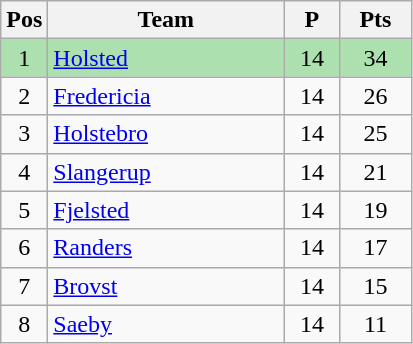<table class="wikitable" style="font-size: 100%">
<tr>
<th width=20>Pos</th>
<th width=150>Team</th>
<th width=30>P</th>
<th width=40>Pts</th>
</tr>
<tr align=center style="background:#ACE1AF;">
<td>1</td>
<td align="left"><a href='#'>Holsted</a></td>
<td>14</td>
<td>34</td>
</tr>
<tr align=center>
<td>2</td>
<td align="left"><a href='#'>Fredericia</a></td>
<td>14</td>
<td>26</td>
</tr>
<tr align=center>
<td>3</td>
<td align="left"><a href='#'>Holstebro</a></td>
<td>14</td>
<td>25</td>
</tr>
<tr align=center>
<td>4</td>
<td align="left"><a href='#'>Slangerup</a></td>
<td>14</td>
<td>21</td>
</tr>
<tr align=center>
<td>5</td>
<td align="left"><a href='#'>Fjelsted</a></td>
<td>14</td>
<td>19</td>
</tr>
<tr align=center>
<td>6</td>
<td align="left"><a href='#'>Randers</a></td>
<td>14</td>
<td>17</td>
</tr>
<tr align=center>
<td>7</td>
<td align="left"><a href='#'>Brovst</a></td>
<td>14</td>
<td>15</td>
</tr>
<tr align=center>
<td>8</td>
<td align="left"><a href='#'>Saeby</a></td>
<td>14</td>
<td>11</td>
</tr>
</table>
